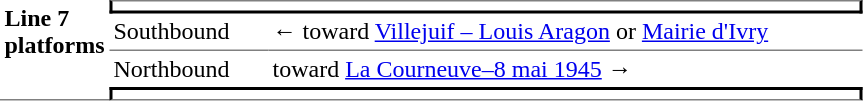<table border=0 cellspacing=0 cellpadding=3>
<tr>
<td style="border-bottom:solid 1px gray;" width=50 rowspan=10 valign=top><strong>Line 7 platforms</strong></td>
<td style="border-top:solid 1px gray;border-right:solid 2px black;border-left:solid 2px black;border-bottom:solid 2px black;text-align:center;" colspan=2></td>
</tr>
<tr>
<td style="border-bottom:solid 1px gray;" width=100>Southbound</td>
<td style="border-bottom:solid 1px gray;" width=390>←   toward <a href='#'>Villejuif – Louis Aragon</a> or <a href='#'>Mairie d'Ivry</a> </td>
</tr>
<tr>
<td>Northbound</td>
<td>   toward <a href='#'>La Courneuve–8 mai 1945</a>  →</td>
</tr>
<tr>
<td style="border-top:solid 2px black;border-right:solid 2px black;border-left:solid 2px black;border-bottom:solid 1px gray;text-align:center;" colspan=2></td>
</tr>
</table>
